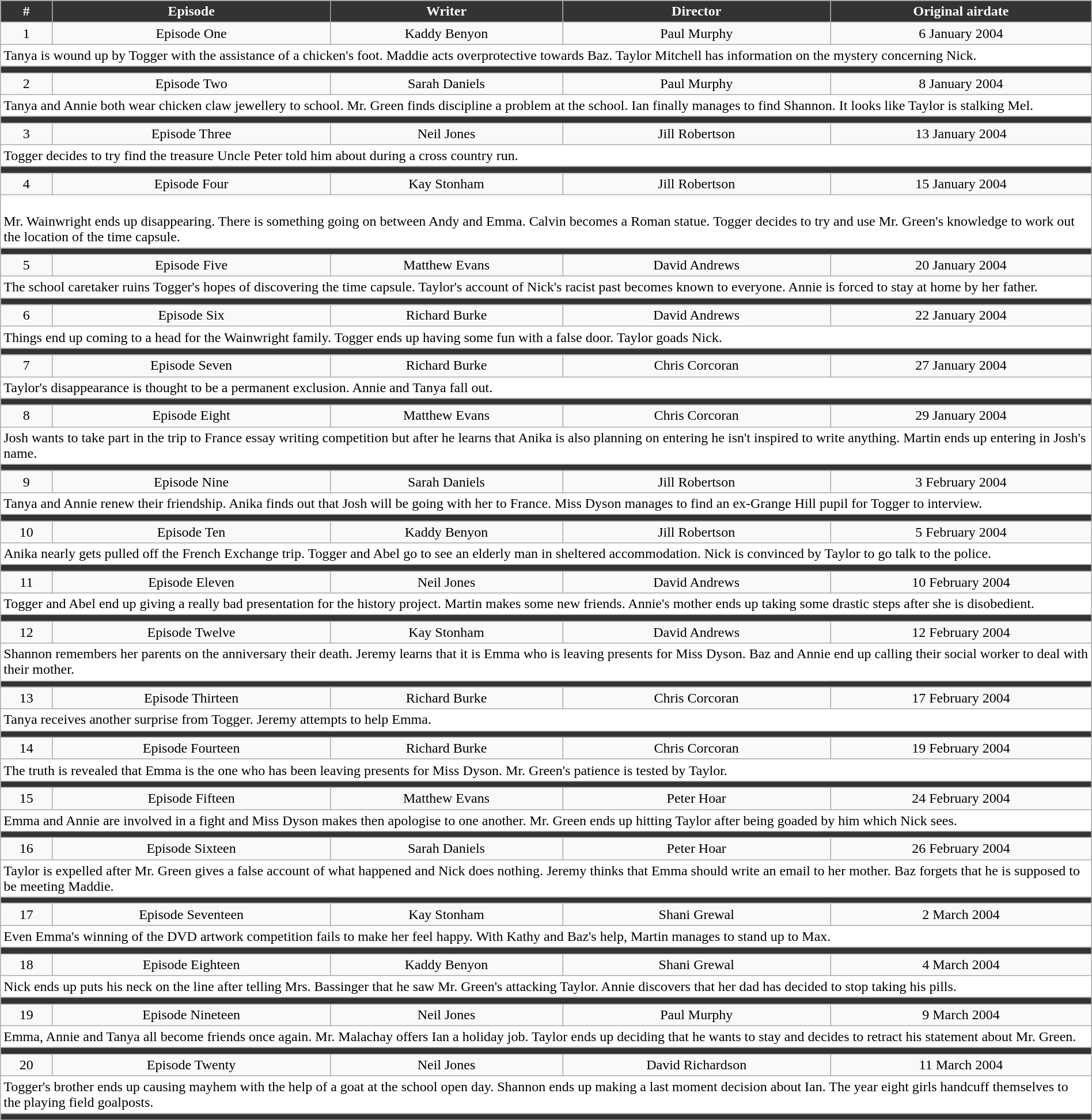<table class="wikitable" style="width:100%;">
<tr>
<th style="background-color: #333333; color:white">#</th>
<th style="background: #333333; color:white">Episode</th>
<th style="background: #333333; color:white">Writer</th>
<th style="background: #333333; color:white">Director</th>
<th style="background: #333333; color:white">Original airdate</th>
</tr>
<tr>
<td align="center">1</td>
<td align="center">Episode One</td>
<td align="center">Kaddy Benyon</td>
<td align="center">Paul Murphy</td>
<td align="center">6 January 2004</td>
</tr>
<tr>
<td style="background:white" colspan="5">Tanya is wound up by Togger with the assistance of a chicken's foot. Maddie acts overprotective towards Baz. Taylor Mitchell has information on the mystery concerning Nick.</td>
</tr>
<tr style="background:#333333; height:2px">
<td colspan="5"></td>
</tr>
<tr>
<td align="center">2</td>
<td align="center">Episode Two</td>
<td align="center">Sarah Daniels</td>
<td align="center">Paul Murphy</td>
<td align="center">8 January 2004</td>
</tr>
<tr>
<td style="background:white" colspan="5">Tanya and Annie both wear chicken claw jewellery to school. Mr. Green finds discipline a problem at the school. Ian finally manages to find Shannon. It looks like Taylor is stalking Mel.</td>
</tr>
<tr style="background:#333333; height:2px">
<td colspan="5"></td>
</tr>
<tr>
<td align="center">3</td>
<td align="center">Episode Three</td>
<td align="center">Neil Jones</td>
<td align="center">Jill Robertson</td>
<td align="center">13 January 2004</td>
</tr>
<tr>
<td style="background:white" colspan="5">Togger decides to try find the treasure Uncle Peter told him about during a cross country run.</td>
</tr>
<tr style="background:#333333; height:2px">
<td colspan="5"></td>
</tr>
<tr>
<td align="center">4</td>
<td align="center">Episode Four</td>
<td align="center">Kay Stonham</td>
<td align="center">Jill Robertson</td>
<td align="center">15 January 2004</td>
</tr>
<tr>
<td style="background:white" colspan="5"><br>Mr. Wainwright ends up disappearing. There is something going on between Andy and Emma. Calvin becomes a Roman statue. Togger decides to try and use Mr. Green's knowledge to work out the location of the time capsule.</td>
</tr>
<tr style="background:#333333; height:2px">
<td colspan="5"></td>
</tr>
<tr>
<td align="center">5</td>
<td align="center">Episode Five</td>
<td align="center">Matthew Evans</td>
<td align="center">David Andrews</td>
<td align="center">20 January 2004</td>
</tr>
<tr>
<td style="background:white" colspan="5">The school caretaker ruins Togger's hopes of discovering the time capsule. Taylor's account of Nick's racist past becomes known to everyone. Annie is forced to stay at home by her father.</td>
</tr>
<tr style="background:#333333; height:2px">
<td colspan="5"></td>
</tr>
<tr>
<td align="center">6</td>
<td align="center">Episode Six</td>
<td align="center">Richard Burke</td>
<td align="center">David Andrews</td>
<td align="center">22 January 2004</td>
</tr>
<tr>
<td style="background:white" colspan="5">Things end up coming to a head for the Wainwright family. Togger ends up having some fun with a false door. Taylor goads Nick.</td>
</tr>
<tr style="background:#333333; height:2px">
<td colspan="5"></td>
</tr>
<tr>
<td align="center">7</td>
<td align="center">Episode Seven</td>
<td align="center">Richard Burke</td>
<td align="center">Chris Corcoran</td>
<td align="center">27 January 2004</td>
</tr>
<tr>
<td style="background:white" colspan="5">Taylor's disappearance is thought to be a permanent exclusion. Annie and Tanya fall out.</td>
</tr>
<tr style="background:#333333; height:2px">
<td colspan="5"></td>
</tr>
<tr>
<td align="center">8</td>
<td align="center">Episode Eight</td>
<td align="center">Matthew Evans</td>
<td align="center">Chris Corcoran</td>
<td align="center">29 January 2004</td>
</tr>
<tr>
<td style="background:white" colspan="5">Josh wants to take part in the trip to France essay writing competition but after he learns that Anika is also planning on entering he isn't inspired to write anything. Martin ends up entering in Josh's name.</td>
</tr>
<tr style="background:#333333; height:2px">
<td colspan="5"></td>
</tr>
<tr>
<td align="center">9</td>
<td align="center">Episode Nine</td>
<td align="center">Sarah Daniels</td>
<td align="center">Jill Robertson</td>
<td align="center">3 February 2004</td>
</tr>
<tr>
<td style="background:white" colspan="5">Tanya and Annie renew their friendship. Anika finds out that Josh will be going with her to France. Miss Dyson manages to find an ex-Grange Hill pupil for Togger to interview.</td>
</tr>
<tr style="background:#333333; height:2px">
<td colspan="5"></td>
</tr>
<tr>
<td align="center">10</td>
<td align="center">Episode Ten</td>
<td align="center">Kaddy Benyon</td>
<td align="center">Jill Robertson</td>
<td align="center">5 February 2004</td>
</tr>
<tr>
<td style="background:white" colspan="5">Anika nearly gets pulled off the French Exchange trip. Togger and Abel go to see an elderly man in sheltered accommodation. Nick is convinced by Taylor to go talk to the police.</td>
</tr>
<tr style="background:#333333; height:2px">
<td colspan="5"></td>
</tr>
<tr>
<td align="center">11</td>
<td align="center">Episode Eleven</td>
<td align="center">Neil Jones</td>
<td align="center">David Andrews</td>
<td align="center">10 February 2004</td>
</tr>
<tr>
<td style="background:white" colspan="5">Togger and Abel end up giving a really bad presentation for the history project. Martin makes some new friends. Annie's mother ends up taking some drastic steps after she is disobedient.</td>
</tr>
<tr style="background:#333333; height:2px">
<td colspan="5"></td>
</tr>
<tr>
<td align="center">12</td>
<td align="center">Episode Twelve</td>
<td align="center">Kay Stonham</td>
<td align="center">David Andrews</td>
<td align="center">12 February 2004</td>
</tr>
<tr>
<td style="background:white" colspan="5">Shannon remembers her parents on the anniversary their death. Jeremy learns that it is Emma who is leaving presents for Miss Dyson. Baz and Annie end up calling their social worker to deal with their mother.</td>
</tr>
<tr style="background:#333333; height:2px">
<td colspan="5"></td>
</tr>
<tr>
<td align="center">13</td>
<td align="center">Episode Thirteen</td>
<td align="center">Richard Burke</td>
<td align="center">Chris Corcoran</td>
<td align="center">17 February 2004</td>
</tr>
<tr>
<td style="background:white" colspan="5">Tanya receives another surprise from Togger. Jeremy attempts to help Emma.</td>
</tr>
<tr style="background:#333333; height:2px">
<td colspan="5"></td>
</tr>
<tr>
<td align="center">14</td>
<td align="center">Episode Fourteen</td>
<td align="center">Richard Burke</td>
<td align="center">Chris Corcoran</td>
<td align="center">19 February 2004</td>
</tr>
<tr>
<td style="background:white" colspan="5">The truth is revealed that Emma is the one who has been leaving presents for Miss Dyson. Mr. Green's patience is tested by Taylor.</td>
</tr>
<tr style="background:#333333; height:2px">
<td colspan="5"></td>
</tr>
<tr>
<td align="center">15</td>
<td align="center">Episode Fifteen</td>
<td align="center">Matthew Evans</td>
<td align="center">Peter Hoar</td>
<td align="center">24 February 2004</td>
</tr>
<tr>
<td style="background:white" colspan="5">Emma and Annie are involved in a fight and Miss Dyson makes then apologise to one another. Mr. Green ends up hitting Taylor after being goaded by him which Nick sees.</td>
</tr>
<tr style="background:#333333; height:2px">
<td colspan="5"></td>
</tr>
<tr>
<td align="center">16</td>
<td align="center">Episode Sixteen</td>
<td align="center">Sarah Daniels</td>
<td align="center">Peter Hoar</td>
<td align="center">26 February 2004</td>
</tr>
<tr>
<td style="background:white" colspan="5">Taylor is expelled after Mr. Green gives a false account of what happened and Nick does nothing. Jeremy thinks that Emma should write an email to her mother. Baz forgets that he is supposed to be meeting Maddie.</td>
</tr>
<tr style="background:#333333; height:2px">
<td colspan="5"></td>
</tr>
<tr>
<td align="center">17</td>
<td align="center">Episode Seventeen</td>
<td align="center">Kay Stonham</td>
<td align="center">Shani Grewal</td>
<td align="center">2 March 2004</td>
</tr>
<tr>
<td style="background:white" colspan="5">Even Emma's winning of the DVD artwork competition fails to make her feel happy. With Kathy and Baz's help, Martin manages to stand up to Max.</td>
</tr>
<tr style="background:#333333; height:2px">
<td colspan="5"></td>
</tr>
<tr>
<td align="center">18</td>
<td align="center">Episode Eighteen</td>
<td align="center">Kaddy Benyon</td>
<td align="center">Shani Grewal</td>
<td align="center">4 March 2004</td>
</tr>
<tr>
<td style="background:white" colspan="5">Nick ends up puts his neck on the line after telling Mrs. Bassinger that he saw Mr. Green's attacking Taylor. Annie discovers that her dad has decided to stop taking his pills.</td>
</tr>
<tr style="background:#333333; height:2px">
<td colspan="5"></td>
</tr>
<tr>
</tr>
<tr>
<td align="center">19</td>
<td align="center">Episode Nineteen</td>
<td align="center">Neil Jones</td>
<td align="center">Paul Murphy</td>
<td align="center">9 March 2004</td>
</tr>
<tr>
<td style="background:white" colspan="5">Emma, Annie and Tanya all become friends once again. Mr. Malachay offers Ian a holiday job. Taylor ends up deciding that he wants to stay and decides to retract his statement about Mr. Green.</td>
</tr>
<tr style="background:#333333; height:2px">
<td colspan="5"></td>
</tr>
<tr>
<td align="center">20</td>
<td align="center">Episode Twenty</td>
<td align="center">Neil Jones</td>
<td align="center">David Richardson</td>
<td align="center">11 March 2004</td>
</tr>
<tr>
<td style="background:white" colspan="5">Togger's brother ends up causing mayhem with the help of a goat at the school open day. Shannon ends up making a last moment decision about Ian. The year eight girls handcuff themselves to the playing field goalposts.</td>
</tr>
<tr style="background:#333333; height:2px">
<td colspan="5"></td>
</tr>
<tr>
</tr>
</table>
